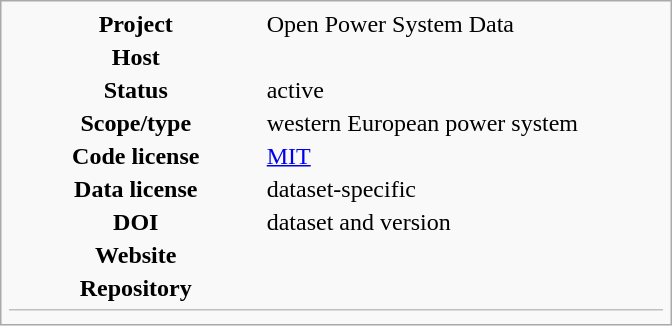<table class="infobox" style="width: 28em">
<tr>
<th style="width: 35%">Project</th>
<td style="width: 55%">Open Power System Data</td>
</tr>
<tr>
<th>Host</th>
<td></td>
</tr>
<tr>
<th>Status</th>
<td>active</td>
</tr>
<tr>
<th>Scope/type</th>
<td>western European power system</td>
</tr>
<tr>
<th>Code license</th>
<td><a href='#'>MIT</a></td>
</tr>
<tr>
<th>Data license</th>
<td>dataset-specific</td>
</tr>
<tr>
<th>DOI</th>
<td>dataset and version</td>
</tr>
<tr>
<th>Website</th>
<td></td>
</tr>
<tr>
<th>Repository</th>
<td><br></td>
</tr>
<tr>
<td colspan="2" style="border-bottom: thin solid silver"></td>
</tr>
<tr>
<td colspan="2" style="font-size:85%"></td>
</tr>
</table>
